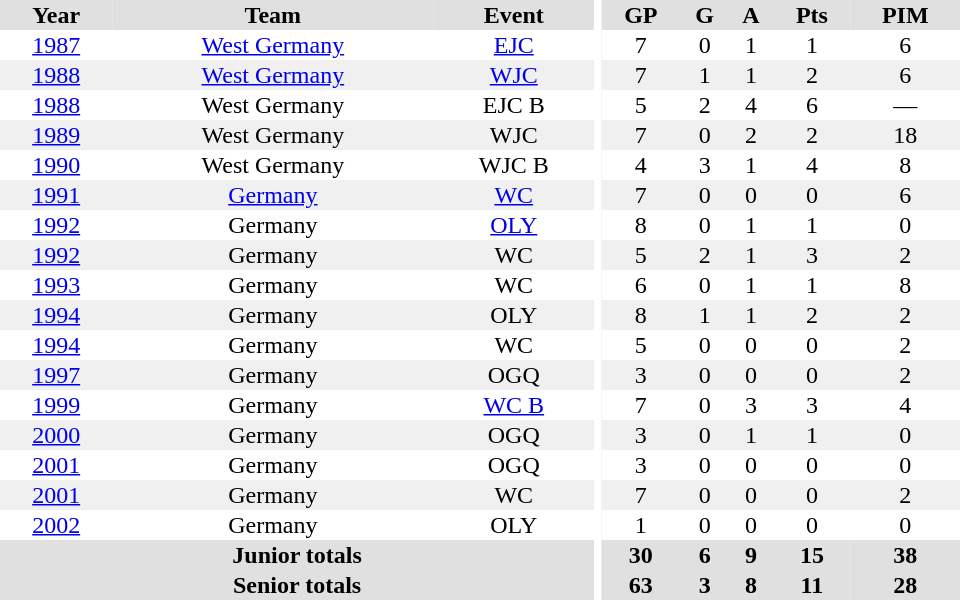<table border="0" cellpadding="1" cellspacing="0" ID="Table3" style="text-align:center; width:40em">
<tr bgcolor="#e0e0e0">
<th>Year</th>
<th>Team</th>
<th>Event</th>
<th rowspan="102" bgcolor="#ffffff"></th>
<th>GP</th>
<th>G</th>
<th>A</th>
<th>Pts</th>
<th>PIM</th>
</tr>
<tr>
<td><a href='#'>1987</a></td>
<td><a href='#'>West Germany</a></td>
<td><a href='#'>EJC</a></td>
<td>7</td>
<td>0</td>
<td>1</td>
<td>1</td>
<td>6</td>
</tr>
<tr bgcolor="#f0f0f0">
<td><a href='#'>1988</a></td>
<td><a href='#'>West Germany</a></td>
<td><a href='#'>WJC</a></td>
<td>7</td>
<td>1</td>
<td>1</td>
<td>2</td>
<td>6</td>
</tr>
<tr>
<td><a href='#'>1988</a></td>
<td>West Germany</td>
<td>EJC B</td>
<td>5</td>
<td>2</td>
<td>4</td>
<td>6</td>
<td>—</td>
</tr>
<tr bgcolor="#f0f0f0">
<td><a href='#'>1989</a></td>
<td>West Germany</td>
<td>WJC</td>
<td>7</td>
<td>0</td>
<td>2</td>
<td>2</td>
<td>18</td>
</tr>
<tr>
<td><a href='#'>1990</a></td>
<td>West Germany</td>
<td>WJC B</td>
<td>4</td>
<td>3</td>
<td>1</td>
<td>4</td>
<td>8</td>
</tr>
<tr bgcolor="#f0f0f0">
<td><a href='#'>1991</a></td>
<td><a href='#'>Germany</a></td>
<td><a href='#'>WC</a></td>
<td>7</td>
<td>0</td>
<td>0</td>
<td>0</td>
<td>6</td>
</tr>
<tr>
<td><a href='#'>1992</a></td>
<td>Germany</td>
<td><a href='#'>OLY</a></td>
<td>8</td>
<td>0</td>
<td>1</td>
<td>1</td>
<td>0</td>
</tr>
<tr bgcolor="#f0f0f0">
<td><a href='#'>1992</a></td>
<td>Germany</td>
<td>WC</td>
<td>5</td>
<td>2</td>
<td>1</td>
<td>3</td>
<td>2</td>
</tr>
<tr>
<td><a href='#'>1993</a></td>
<td>Germany</td>
<td>WC</td>
<td>6</td>
<td>0</td>
<td>1</td>
<td>1</td>
<td>8</td>
</tr>
<tr bgcolor="#f0f0f0">
<td><a href='#'>1994</a></td>
<td>Germany</td>
<td>OLY</td>
<td>8</td>
<td>1</td>
<td>1</td>
<td>2</td>
<td>2</td>
</tr>
<tr>
<td><a href='#'>1994</a></td>
<td>Germany</td>
<td>WC</td>
<td>5</td>
<td>0</td>
<td>0</td>
<td>0</td>
<td>2</td>
</tr>
<tr bgcolor="#f0f0f0">
<td><a href='#'>1997</a></td>
<td>Germany</td>
<td>OGQ</td>
<td>3</td>
<td>0</td>
<td>0</td>
<td>0</td>
<td>2</td>
</tr>
<tr>
<td><a href='#'>1999</a></td>
<td>Germany</td>
<td><a href='#'>WC B</a></td>
<td>7</td>
<td>0</td>
<td>3</td>
<td>3</td>
<td>4</td>
</tr>
<tr bgcolor="#f0f0f0">
<td><a href='#'>2000</a></td>
<td>Germany</td>
<td>OGQ</td>
<td>3</td>
<td>0</td>
<td>1</td>
<td>1</td>
<td>0</td>
</tr>
<tr>
<td><a href='#'>2001</a></td>
<td>Germany</td>
<td>OGQ</td>
<td>3</td>
<td>0</td>
<td>0</td>
<td>0</td>
<td>0</td>
</tr>
<tr bgcolor="#f0f0f0">
<td><a href='#'>2001</a></td>
<td>Germany</td>
<td>WC</td>
<td>7</td>
<td>0</td>
<td>0</td>
<td>0</td>
<td>2</td>
</tr>
<tr>
<td><a href='#'>2002</a></td>
<td>Germany</td>
<td>OLY</td>
<td>1</td>
<td>0</td>
<td>0</td>
<td>0</td>
<td>0</td>
</tr>
<tr bgcolor="#e0e0e0">
<th colspan="3">Junior totals</th>
<th>30</th>
<th>6</th>
<th>9</th>
<th>15</th>
<th>38</th>
</tr>
<tr bgcolor="#e0e0e0">
<th colspan="3">Senior totals</th>
<th>63</th>
<th>3</th>
<th>8</th>
<th>11</th>
<th>28</th>
</tr>
</table>
